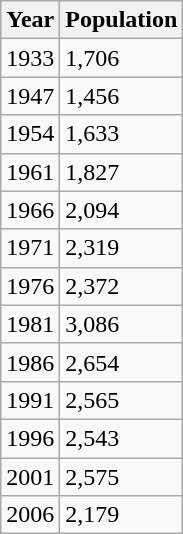<table class="wikitable">
<tr>
<th>Year</th>
<th>Population</th>
</tr>
<tr>
<td>1933</td>
<td>1,706</td>
</tr>
<tr>
<td>1947</td>
<td>1,456</td>
</tr>
<tr>
<td>1954</td>
<td>1,633</td>
</tr>
<tr>
<td>1961</td>
<td>1,827</td>
</tr>
<tr>
<td>1966</td>
<td>2,094</td>
</tr>
<tr>
<td>1971</td>
<td>2,319</td>
</tr>
<tr>
<td>1976</td>
<td>2,372</td>
</tr>
<tr>
<td>1981</td>
<td>3,086</td>
</tr>
<tr>
<td>1986</td>
<td>2,654</td>
</tr>
<tr>
<td>1991</td>
<td>2,565</td>
</tr>
<tr>
<td>1996</td>
<td>2,543</td>
</tr>
<tr>
<td>2001</td>
<td>2,575</td>
</tr>
<tr>
<td>2006</td>
<td>2,179</td>
</tr>
</table>
